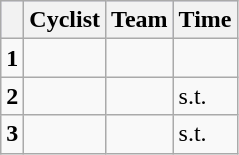<table class="wikitable">
<tr style="background:#ccccff;">
<th></th>
<th>Cyclist</th>
<th>Team</th>
<th>Time</th>
</tr>
<tr>
<td><strong>1</strong></td>
<td></td>
<td></td>
<td></td>
</tr>
<tr>
<td><strong>2</strong></td>
<td></td>
<td></td>
<td>s.t.</td>
</tr>
<tr>
<td><strong>3</strong></td>
<td></td>
<td></td>
<td>s.t.</td>
</tr>
</table>
